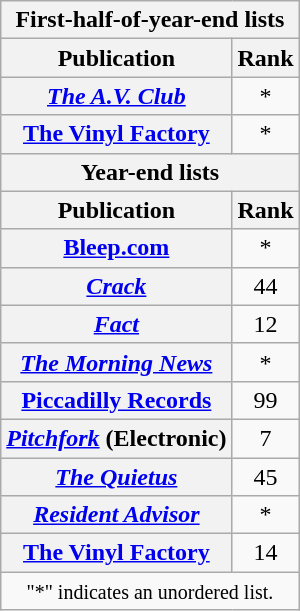<table class="plainrowheaders wikitable">
<tr>
<th colspan=2>First-half-of-year-end lists</th>
</tr>
<tr>
<th>Publication</th>
<th>Rank</th>
</tr>
<tr>
<th scope="row"><em><a href='#'>The A.V. Club</a></em></th>
<td align=center>*</td>
</tr>
<tr>
<th scope="row"><a href='#'>The Vinyl Factory</a></th>
<td align=center>*</td>
</tr>
<tr>
<th colspan=2>Year-end lists</th>
</tr>
<tr>
<th>Publication</th>
<th>Rank</th>
</tr>
<tr>
<th scope="row"><a href='#'>Bleep.com</a></th>
<td align=center>*</td>
</tr>
<tr>
<th scope="row"><em><a href='#'>Crack</a></em></th>
<td align=center>44</td>
</tr>
<tr>
<th scope="row"><em><a href='#'>Fact</a></em></th>
<td align=center>12</td>
</tr>
<tr>
<th scope="row"><em><a href='#'>The Morning News</a></em></th>
<td align=center>*</td>
</tr>
<tr>
<th scope="row"><a href='#'>Piccadilly Records</a></th>
<td align=center>99</td>
</tr>
<tr>
<th scope="row"><em><a href='#'>Pitchfork</a></em> (Electronic)</th>
<td align=center>7</td>
</tr>
<tr>
<th scope="row"><em><a href='#'>The Quietus</a></em></th>
<td align=center>45</td>
</tr>
<tr>
<th scope="row"><em><a href='#'>Resident Advisor</a></em></th>
<td align=center>*</td>
</tr>
<tr>
<th scope="row"><a href='#'>The Vinyl Factory</a></th>
<td align=center>14</td>
</tr>
<tr>
<td colspan=3 style="text-align:center;"><small>"*" indicates an unordered list.</small></td>
</tr>
</table>
